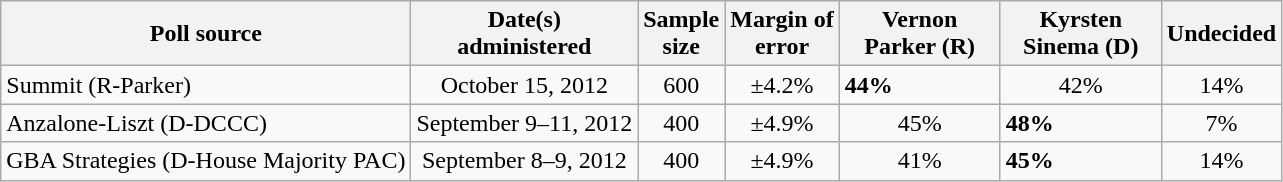<table class="wikitable">
<tr>
<th>Poll source</th>
<th>Date(s)<br>administered</th>
<th>Sample<br>size</th>
<th>Margin of <br>error</th>
<th style="width:100px;">Vernon<br>Parker (R)</th>
<th style="width:100px;">Kyrsten<br>Sinema (D)</th>
<th>Undecided</th>
</tr>
<tr>
<td>Summit (R-Parker)</td>
<td align=center>October 15, 2012</td>
<td align=center>600</td>
<td align=center>±4.2%</td>
<td><strong>44%</strong></td>
<td align=center>42%</td>
<td align=center>14%</td>
</tr>
<tr>
<td>Anzalone-Liszt (D-DCCC)</td>
<td align=center>September 9–11, 2012</td>
<td align=center>400</td>
<td align=center>±4.9%</td>
<td align=center>45%</td>
<td><strong>48%</strong></td>
<td align=center>7%</td>
</tr>
<tr>
<td>GBA Strategies (D-House Majority PAC)</td>
<td align=center>September 8–9, 2012</td>
<td align=center>400</td>
<td align=center>±4.9%</td>
<td align=center>41%</td>
<td><strong>45%</strong></td>
<td align=center>14%</td>
</tr>
</table>
